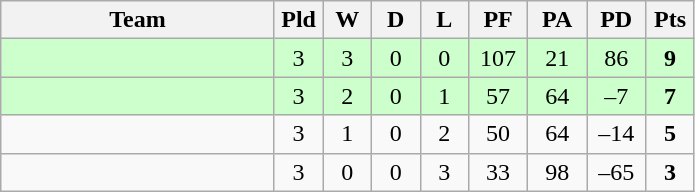<table class="wikitable" style="text-align:center;">
<tr>
<th width=175>Team</th>
<th width=25 abbr="Played">Pld</th>
<th width=25 abbr="Won">W</th>
<th width=25 abbr="Drawn">D</th>
<th width=25 abbr="Lost">L</th>
<th width=32 abbr="Points for">PF</th>
<th width=32 abbr="Points against">PA</th>
<th width=32 abbr="Points difference">PD</th>
<th width=25 abbr="Points">Pts</th>
</tr>
<tr style="background:#cfc;">
<td align=left></td>
<td>3</td>
<td>3</td>
<td>0</td>
<td>0</td>
<td>107</td>
<td>21</td>
<td>86</td>
<td><strong>9</strong></td>
</tr>
<tr style="background:#cfc;">
<td align=left></td>
<td>3</td>
<td>2</td>
<td>0</td>
<td>1</td>
<td>57</td>
<td>64</td>
<td>–7</td>
<td><strong>7</strong></td>
</tr>
<tr>
<td align=left></td>
<td>3</td>
<td>1</td>
<td>0</td>
<td>2</td>
<td>50</td>
<td>64</td>
<td>–14</td>
<td><strong>5</strong></td>
</tr>
<tr>
<td align=left></td>
<td>3</td>
<td>0</td>
<td>0</td>
<td>3</td>
<td>33</td>
<td>98</td>
<td>–65</td>
<td><strong>3</strong></td>
</tr>
</table>
